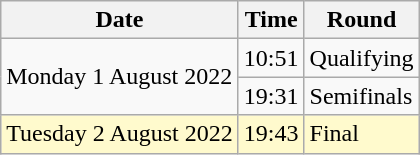<table class="wikitable">
<tr>
<th>Date</th>
<th>Time</th>
<th>Round</th>
</tr>
<tr>
<td rowspan=2>Monday 1 August 2022</td>
<td>10:51</td>
<td>Qualifying</td>
</tr>
<tr>
<td>19:31</td>
<td>Semifinals</td>
</tr>
<tr>
<td style=background:lemonchiffon>Tuesday 2 August 2022</td>
<td style=background:lemonchiffon>19:43</td>
<td style=background:lemonchiffon>Final</td>
</tr>
</table>
